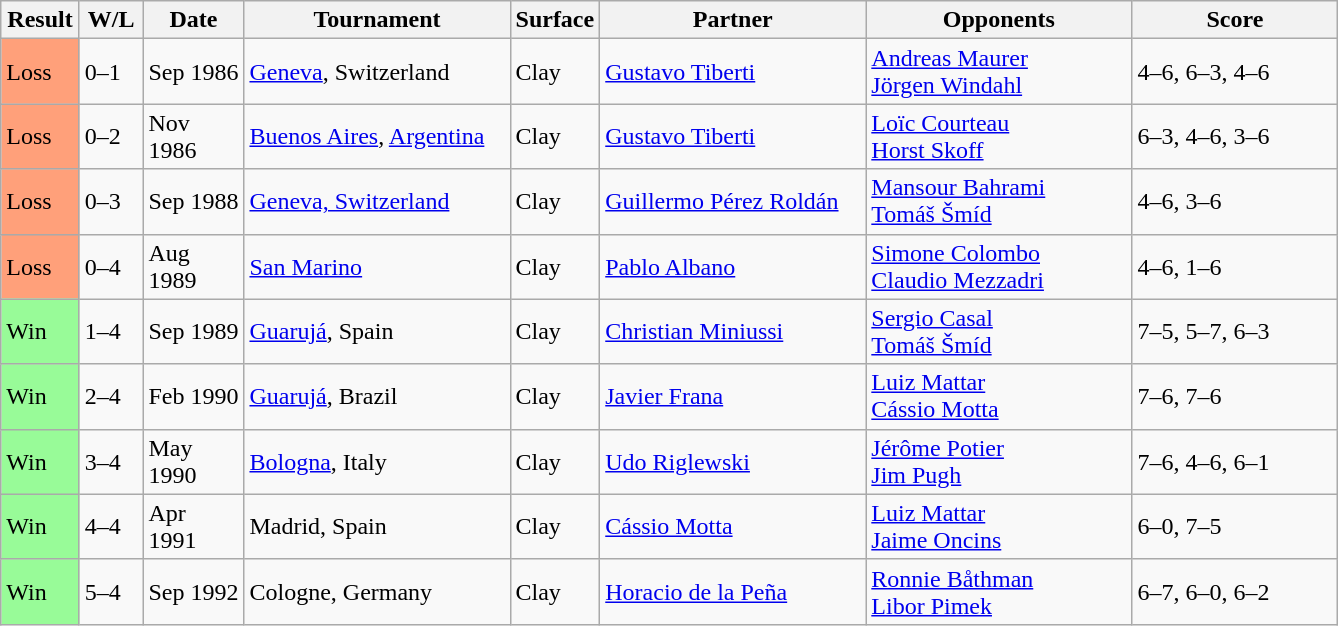<table class="sortable wikitable">
<tr>
<th style="width:45px">Result</th>
<th style="width:35px">W/L</th>
<th style="width:60px">Date</th>
<th style="width:170px">Tournament</th>
<th style="width:50px">Surface</th>
<th style="width:170px">Partner</th>
<th style="width:170px">Opponents</th>
<th style="width:130px" class="unsortable">Score</th>
</tr>
<tr>
<td style="background:#ffa07a;">Loss</td>
<td>0–1</td>
<td>Sep 1986</td>
<td><a href='#'>Geneva</a>, Switzerland</td>
<td>Clay</td>
<td> <a href='#'>Gustavo Tiberti</a></td>
<td> <a href='#'>Andreas Maurer</a><br> <a href='#'>Jörgen Windahl</a></td>
<td>4–6, 6–3, 4–6</td>
</tr>
<tr>
<td style="background:#ffa07a;">Loss</td>
<td>0–2</td>
<td>Nov 1986</td>
<td><a href='#'>Buenos Aires</a>, <a href='#'>Argentina</a></td>
<td>Clay</td>
<td> <a href='#'>Gustavo Tiberti</a></td>
<td> <a href='#'>Loïc Courteau</a><br> <a href='#'>Horst Skoff</a></td>
<td>6–3, 4–6, 3–6</td>
</tr>
<tr>
<td style="background:#ffa07a;">Loss</td>
<td>0–3</td>
<td>Sep 1988</td>
<td><a href='#'>Geneva, Switzerland</a></td>
<td>Clay</td>
<td> <a href='#'>Guillermo Pérez Roldán</a></td>
<td> <a href='#'>Mansour Bahrami</a><br> <a href='#'>Tomáš Šmíd</a></td>
<td>4–6, 3–6</td>
</tr>
<tr>
<td style="background:#ffa07a;">Loss</td>
<td>0–4</td>
<td>Aug 1989</td>
<td><a href='#'>San Marino</a></td>
<td>Clay</td>
<td> <a href='#'>Pablo Albano</a></td>
<td> <a href='#'>Simone Colombo</a> <br>  <a href='#'>Claudio Mezzadri</a></td>
<td>4–6, 1–6</td>
</tr>
<tr>
<td style="background:#98fb98;">Win</td>
<td>1–4</td>
<td>Sep 1989</td>
<td><a href='#'>Guarujá</a>, Spain</td>
<td>Clay</td>
<td> <a href='#'>Christian Miniussi</a></td>
<td> <a href='#'>Sergio Casal</a> <br>  <a href='#'>Tomáš Šmíd</a></td>
<td>7–5, 5–7, 6–3</td>
</tr>
<tr>
<td style="background:#98fb98;">Win</td>
<td>2–4</td>
<td>Feb 1990</td>
<td><a href='#'>Guarujá</a>, Brazil</td>
<td>Clay</td>
<td> <a href='#'>Javier Frana</a></td>
<td> <a href='#'>Luiz Mattar</a> <br>  <a href='#'>Cássio Motta</a></td>
<td>7–6, 7–6</td>
</tr>
<tr>
<td style="background:#98fb98;">Win</td>
<td>3–4</td>
<td>May 1990</td>
<td><a href='#'>Bologna</a>, Italy</td>
<td>Clay</td>
<td> <a href='#'>Udo Riglewski</a></td>
<td> <a href='#'>Jérôme Potier</a> <br>  <a href='#'>Jim Pugh</a></td>
<td>7–6, 4–6, 6–1</td>
</tr>
<tr>
<td style="background:#98fb98;">Win</td>
<td>4–4</td>
<td>Apr 1991</td>
<td>Madrid, Spain</td>
<td>Clay</td>
<td> <a href='#'>Cássio Motta</a></td>
<td> <a href='#'>Luiz Mattar</a> <br>  <a href='#'>Jaime Oncins</a></td>
<td>6–0, 7–5</td>
</tr>
<tr>
<td style="background:#98fb98;">Win</td>
<td>5–4</td>
<td>Sep 1992</td>
<td>Cologne, Germany</td>
<td>Clay</td>
<td> <a href='#'>Horacio de la Peña</a></td>
<td> <a href='#'>Ronnie Båthman</a> <br>  <a href='#'>Libor Pimek</a></td>
<td>6–7, 6–0, 6–2</td>
</tr>
</table>
